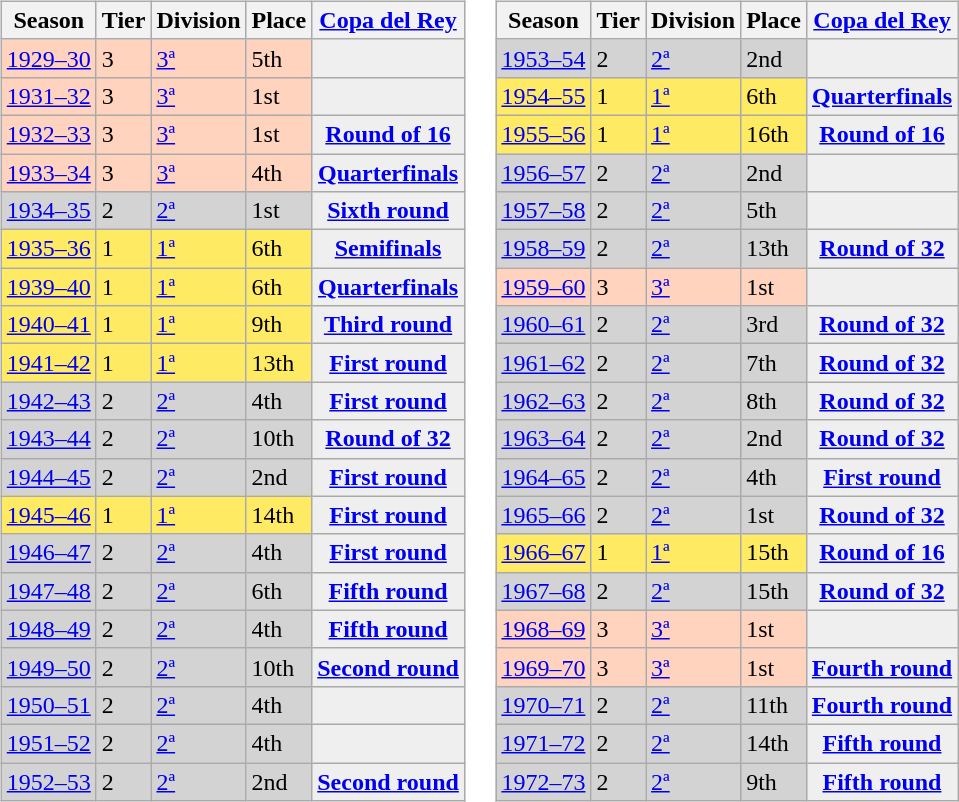<table>
<tr>
<td valign="top" width="0%"><br><table class="wikitable">
<tr style="background:#f0f6fa;">
<th>Season</th>
<th>Tier</th>
<th>Division</th>
<th>Place</th>
<th><a href='#'>Copa del Rey</a></th>
</tr>
<tr>
<td style="background:#FFD3BD;"><a href='#'>1929–30</a></td>
<td style="background:#FFD3BD;">3</td>
<td style="background:#FFD3BD;"><a href='#'>3ª</a></td>
<td style="background:#FFD3BD;">5th</td>
<th style="background:#efefef;"></th>
</tr>
<tr>
<td style="background:#FFD3BD;"><a href='#'>1931–32</a></td>
<td style="background:#FFD3BD;">3</td>
<td style="background:#FFD3BD;"><a href='#'>3ª</a></td>
<td style="background:#FFD3BD;">1st</td>
<th style="background:#efefef;"></th>
</tr>
<tr>
<td style="background:#FFD3BD;"><a href='#'>1932–33</a></td>
<td style="background:#FFD3BD;">3</td>
<td style="background:#FFD3BD;"><a href='#'>3ª</a></td>
<td style="background:#FFD3BD;">1st</td>
<th style="background:#efefef;"><a href='#'>Round of 16</a></th>
</tr>
<tr>
<td style="background:#FFD3BD;"><a href='#'>1933–34</a></td>
<td style="background:#FFD3BD;">3</td>
<td style="background:#FFD3BD;"><a href='#'>3ª</a></td>
<td style="background:#FFD3BD;">4th</td>
<th style="background:#efefef;"><a href='#'>Quarterfinals</a></th>
</tr>
<tr>
<td style="background:#D3D3D3;"><a href='#'>1934–35</a></td>
<td style="background:#D3D3D3;">2</td>
<td style="background:#D3D3D3;"><a href='#'>2ª</a></td>
<td style="background:#D3D3D3;">1st</td>
<th style="background:#efefef;"><a href='#'>Sixth round</a></th>
</tr>
<tr>
<td style="background:#FFEA64;"><a href='#'>1935–36</a></td>
<td style="background:#FFEA64;">1</td>
<td style="background:#FFEA64;"><a href='#'>1ª</a></td>
<td style="background:#FFEA64;">6th</td>
<th style="background:#efefef;"><a href='#'>Semifinals</a></th>
</tr>
<tr>
<td style="background:#FFEA64;"><a href='#'>1939–40</a></td>
<td style="background:#FFEA64;">1</td>
<td style="background:#FFEA64;"><a href='#'>1ª</a></td>
<td style="background:#FFEA64;">6th</td>
<th style="background:#efefef;"><a href='#'>Quarterfinals</a></th>
</tr>
<tr>
<td style="background:#FFEA64;"><a href='#'>1940–41</a></td>
<td style="background:#FFEA64;">1</td>
<td style="background:#FFEA64;"><a href='#'>1ª</a></td>
<td style="background:#FFEA64;">9th</td>
<th style="background:#efefef;"><a href='#'>Third round</a></th>
</tr>
<tr>
<td style="background:#FFEA64;"><a href='#'>1941–42</a></td>
<td style="background:#FFEA64;">1</td>
<td style="background:#FFEA64;"><a href='#'>1ª</a></td>
<td style="background:#FFEA64;">13th</td>
<th style="background:#efefef;"><a href='#'>First round</a></th>
</tr>
<tr>
<td style="background:#D3D3D3;"><a href='#'>1942–43</a></td>
<td style="background:#D3D3D3;">2</td>
<td style="background:#D3D3D3;"><a href='#'>2ª</a></td>
<td style="background:#D3D3D3;">4th</td>
<th style="background:#efefef;"><a href='#'>First round</a></th>
</tr>
<tr>
<td style="background:#D3D3D3;"><a href='#'>1943–44</a></td>
<td style="background:#D3D3D3;">2</td>
<td style="background:#D3D3D3;"><a href='#'>2ª</a></td>
<td style="background:#D3D3D3;">10th</td>
<th style="background:#efefef;"><a href='#'>Round of 32</a></th>
</tr>
<tr>
<td style="background:#D3D3D3;"><a href='#'>1944–45</a></td>
<td style="background:#D3D3D3;">2</td>
<td style="background:#D3D3D3;"><a href='#'>2ª</a></td>
<td style="background:#D3D3D3;">2nd</td>
<th style="background:#efefef;"><a href='#'>First round</a></th>
</tr>
<tr>
<td style="background:#FFEA64;"><a href='#'>1945–46</a></td>
<td style="background:#FFEA64;">1</td>
<td style="background:#FFEA64;"><a href='#'>1ª</a></td>
<td style="background:#FFEA64;">14th</td>
<th style="background:#efefef;"><a href='#'>First round</a></th>
</tr>
<tr>
<td style="background:#D3D3D3;"><a href='#'>1946–47</a></td>
<td style="background:#D3D3D3;">2</td>
<td style="background:#D3D3D3;"><a href='#'>2ª</a></td>
<td style="background:#D3D3D3;">4th</td>
<th style="background:#efefef;"><a href='#'>First round</a></th>
</tr>
<tr>
<td style="background:#D3D3D3;"><a href='#'>1947–48</a></td>
<td style="background:#D3D3D3;">2</td>
<td style="background:#D3D3D3;"><a href='#'>2ª</a></td>
<td style="background:#D3D3D3;">6th</td>
<th style="background:#efefef;"><a href='#'>Fifth round</a></th>
</tr>
<tr>
<td style="background:#D3D3D3;"><a href='#'>1948–49</a></td>
<td style="background:#D3D3D3;">2</td>
<td style="background:#D3D3D3;"><a href='#'>2ª</a></td>
<td style="background:#D3D3D3;">4th</td>
<th style="background:#efefef;"><a href='#'>Fifth round</a></th>
</tr>
<tr>
<td style="background:#D3D3D3;"><a href='#'>1949–50</a></td>
<td style="background:#D3D3D3;">2</td>
<td style="background:#D3D3D3;"><a href='#'>2ª</a></td>
<td style="background:#D3D3D3;">10th</td>
<th style="background:#efefef;"><a href='#'>Second round</a></th>
</tr>
<tr>
<td style="background:#D3D3D3;"><a href='#'>1950–51</a></td>
<td style="background:#D3D3D3;">2</td>
<td style="background:#D3D3D3;"><a href='#'>2ª</a></td>
<td style="background:#D3D3D3;">4th</td>
<th style="background:#efefef;"></th>
</tr>
<tr>
<td style="background:#D3D3D3;"><a href='#'>1951–52</a></td>
<td style="background:#D3D3D3;">2</td>
<td style="background:#D3D3D3;"><a href='#'>2ª</a></td>
<td style="background:#D3D3D3;">4th</td>
<th style="background:#efefef;"></th>
</tr>
<tr>
<td style="background:#D3D3D3;"><a href='#'>1952–53</a></td>
<td style="background:#D3D3D3;">2</td>
<td style="background:#D3D3D3;"><a href='#'>2ª</a></td>
<td style="background:#D3D3D3;">2nd</td>
<th style="background:#efefef;"><a href='#'>Second round</a></th>
</tr>
</table>
</td>
<td valign="top" width="0%"><br><table class="wikitable">
<tr style="background:#f0f6fa;">
<th>Season</th>
<th>Tier</th>
<th>Division</th>
<th>Place</th>
<th><a href='#'>Copa del Rey</a></th>
</tr>
<tr>
<td style="background:#D3D3D3;"><a href='#'>1953–54</a></td>
<td style="background:#D3D3D3;">2</td>
<td style="background:#D3D3D3;"><a href='#'>2ª</a></td>
<td style="background:#D3D3D3;">2nd</td>
<th style="background:#efefef;"></th>
</tr>
<tr>
<td style="background:#FFEA64;"><a href='#'>1954–55</a></td>
<td style="background:#FFEA64;">1</td>
<td style="background:#FFEA64;"><a href='#'>1ª</a></td>
<td style="background:#FFEA64;">6th</td>
<th style="background:#efefef;"><a href='#'>Quarterfinals</a></th>
</tr>
<tr>
<td style="background:#FFEA64;"><a href='#'>1955–56</a></td>
<td style="background:#FFEA64;">1</td>
<td style="background:#FFEA64;"><a href='#'>1ª</a></td>
<td style="background:#FFEA64;">16th</td>
<th style="background:#efefef;"><a href='#'>Round of 16</a></th>
</tr>
<tr>
<td style="background:#D3D3D3;"><a href='#'>1956–57</a></td>
<td style="background:#D3D3D3;">2</td>
<td style="background:#D3D3D3;"><a href='#'>2ª</a></td>
<td style="background:#D3D3D3;">2nd</td>
<th style="background:#efefef;"></th>
</tr>
<tr>
<td style="background:#D3D3D3;"><a href='#'>1957–58</a></td>
<td style="background:#D3D3D3;">2</td>
<td style="background:#D3D3D3;"><a href='#'>2ª</a></td>
<td style="background:#D3D3D3;">5th</td>
<th style="background:#efefef;"></th>
</tr>
<tr>
<td style="background:#D3D3D3;"><a href='#'>1958–59</a></td>
<td style="background:#D3D3D3;">2</td>
<td style="background:#D3D3D3;"><a href='#'>2ª</a></td>
<td style="background:#D3D3D3;">13th</td>
<th style="background:#efefef;"><a href='#'>Round of 32</a></th>
</tr>
<tr>
<td style="background:#FFD3BD;"><a href='#'>1959–60</a></td>
<td style="background:#FFD3BD;">3</td>
<td style="background:#FFD3BD;"><a href='#'>3ª</a></td>
<td style="background:#FFD3BD;">1st</td>
<th style="background:#efefef;"></th>
</tr>
<tr>
<td style="background:#D3D3D3;"><a href='#'>1960–61</a></td>
<td style="background:#D3D3D3;">2</td>
<td style="background:#D3D3D3;"><a href='#'>2ª</a></td>
<td style="background:#D3D3D3;">3rd</td>
<th style="background:#efefef;"><a href='#'>Round of 32</a></th>
</tr>
<tr>
<td style="background:#D3D3D3;"><a href='#'>1961–62</a></td>
<td style="background:#D3D3D3;">2</td>
<td style="background:#D3D3D3;"><a href='#'>2ª</a></td>
<td style="background:#D3D3D3;">7th</td>
<th style="background:#efefef;"><a href='#'>Round of 32</a></th>
</tr>
<tr>
<td style="background:#D3D3D3;"><a href='#'>1962–63</a></td>
<td style="background:#D3D3D3;">2</td>
<td style="background:#D3D3D3;"><a href='#'>2ª</a></td>
<td style="background:#D3D3D3;">8th</td>
<th style="background:#efefef;"><a href='#'>Round of 32</a></th>
</tr>
<tr>
<td style="background:#D3D3D3;"><a href='#'>1963–64</a></td>
<td style="background:#D3D3D3;">2</td>
<td style="background:#D3D3D3;"><a href='#'>2ª</a></td>
<td style="background:#D3D3D3;">2nd</td>
<th style="background:#efefef;"><a href='#'>Round of 32</a></th>
</tr>
<tr>
<td style="background:#D3D3D3;"><a href='#'>1964–65</a></td>
<td style="background:#D3D3D3;">2</td>
<td style="background:#D3D3D3;"><a href='#'>2ª</a></td>
<td style="background:#D3D3D3;">4th</td>
<th style="background:#efefef;"><a href='#'>First round</a></th>
</tr>
<tr>
<td style="background:#D3D3D3;"><a href='#'>1965–66</a></td>
<td style="background:#D3D3D3;">2</td>
<td style="background:#D3D3D3;"><a href='#'>2ª</a></td>
<td style="background:#D3D3D3;">1st</td>
<th style="background:#efefef;"><a href='#'>Round of 32</a></th>
</tr>
<tr>
<td style="background:#FFEA64;"><a href='#'>1966–67</a></td>
<td style="background:#FFEA64;">1</td>
<td style="background:#FFEA64;"><a href='#'>1ª</a></td>
<td style="background:#FFEA64;">15th</td>
<th style="background:#efefef;"><a href='#'>Round of 16</a></th>
</tr>
<tr>
<td style="background:#D3D3D3;"><a href='#'>1967–68</a></td>
<td style="background:#D3D3D3;">2</td>
<td style="background:#D3D3D3;"><a href='#'>2ª</a></td>
<td style="background:#D3D3D3;">15th</td>
<th style="background:#efefef;"><a href='#'>Round of 32</a></th>
</tr>
<tr>
<td style="background:#FFD3BD;"><a href='#'>1968–69</a></td>
<td style="background:#FFD3BD;">3</td>
<td style="background:#FFD3BD;"><a href='#'>3ª</a></td>
<td style="background:#FFD3BD;">1st</td>
<th style="background:#efefef;"></th>
</tr>
<tr>
<td style="background:#FFD3BD;"><a href='#'>1969–70</a></td>
<td style="background:#FFD3BD;">3</td>
<td style="background:#FFD3BD;"><a href='#'>3ª</a></td>
<td style="background:#FFD3BD;">1st</td>
<th style="background:#efefef;"><a href='#'>Fourth round</a></th>
</tr>
<tr>
<td style="background:#D3D3D3;"><a href='#'>1970–71</a></td>
<td style="background:#D3D3D3;">2</td>
<td style="background:#D3D3D3;"><a href='#'>2ª</a></td>
<td style="background:#D3D3D3;">11th</td>
<th style="background:#efefef;"><a href='#'>Fourth round</a></th>
</tr>
<tr>
<td style="background:#D3D3D3;"><a href='#'>1971–72</a></td>
<td style="background:#D3D3D3;">2</td>
<td style="background:#D3D3D3;"><a href='#'>2ª</a></td>
<td style="background:#D3D3D3;">14th</td>
<th style="background:#efefef;"><a href='#'>Fifth round</a></th>
</tr>
<tr>
<td style="background:#D3D3D3;"><a href='#'>1972–73</a></td>
<td style="background:#D3D3D3;">2</td>
<td style="background:#D3D3D3;"><a href='#'>2ª</a></td>
<td style="background:#D3D3D3;">9th</td>
<th style="background:#efefef;"><a href='#'>Fifth round</a></th>
</tr>
</table>
</td>
</tr>
</table>
